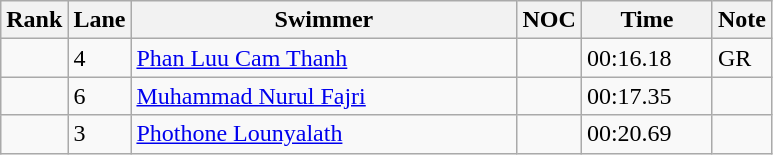<table class="wikitable sortable" style="text-align:Left">
<tr>
<th width=10>Rank</th>
<th width=10>Lane</th>
<th width=250>Swimmer</th>
<th width=10>NOC</th>
<th width=80>Time</th>
<th width=10>Note</th>
</tr>
<tr>
<td></td>
<td>4</td>
<td><a href='#'>Phan Luu Cam Thanh</a></td>
<td></td>
<td>00:16.18</td>
<td>GR</td>
</tr>
<tr>
<td></td>
<td>6</td>
<td><a href='#'>Muhammad Nurul Fajri</a></td>
<td></td>
<td>00:17.35</td>
<td></td>
</tr>
<tr>
<td></td>
<td>3</td>
<td><a href='#'>Phothone Lounyalath</a></td>
<td></td>
<td>00:20.69</td>
<td></td>
</tr>
</table>
